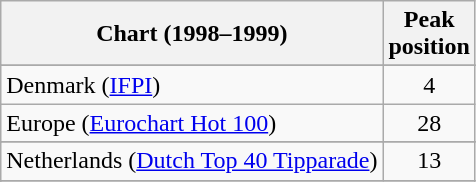<table class="wikitable sortable">
<tr>
<th>Chart (1998–1999)</th>
<th>Peak<br>position</th>
</tr>
<tr>
</tr>
<tr>
<td>Denmark (<a href='#'>IFPI</a>)</td>
<td align="center">4</td>
</tr>
<tr>
<td>Europe (<a href='#'>Eurochart Hot 100</a>)</td>
<td align="center">28</td>
</tr>
<tr>
</tr>
<tr>
</tr>
<tr>
<td>Netherlands (<a href='#'>Dutch Top 40 Tipparade</a>)</td>
<td align="center">13</td>
</tr>
<tr>
</tr>
<tr>
</tr>
<tr>
</tr>
</table>
